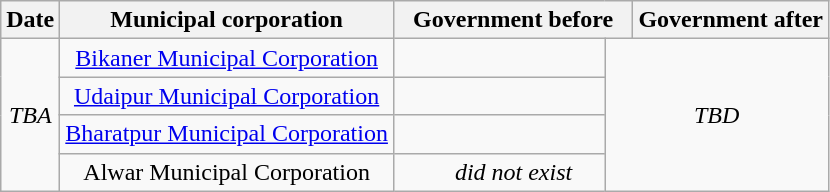<table class="wikitable sortable"style="text-align:center;">
<tr>
<th>Date</th>
<th>Municipal corporation</th>
<th colspan="2">Government before</th>
<th colspan="2">Government after</th>
</tr>
<tr>
<td rowspan="4"><em>TBA</em></td>
<td><a href='#'>Bikaner Municipal Corporation</a></td>
<td></td>
<td Colspan=2 rowspan="4"><em>TBD</em></td>
</tr>
<tr>
<td><a href='#'>Udaipur Municipal Corporation</a></td>
</tr>
<tr>
<td><a href='#'>Bharatpur Municipal Corporation</a></td>
<td></td>
</tr>
<tr>
<td>Alwar Municipal Corporation</td>
<td colspan=2><em>did not exist</em></td>
</tr>
</table>
